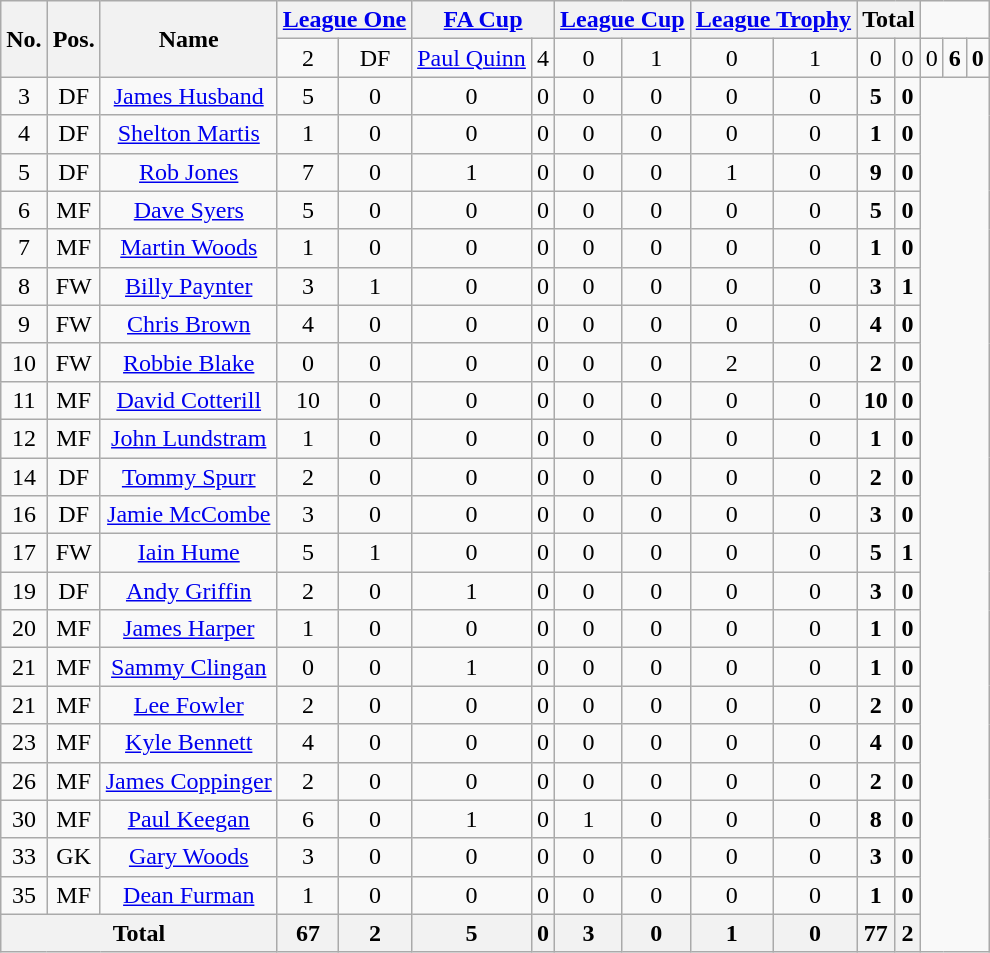<table class="wikitable sortable" style="text-align: center;">
<tr>
<th rowspan="2">No.</th>
<th rowspan="2">Pos.</th>
<th rowspan="2">Name</th>
<th colspan="2"><a href='#'>League One</a></th>
<th colspan="2"><a href='#'>FA Cup</a></th>
<th colspan="2"><a href='#'>League Cup</a></th>
<th colspan="2"><a href='#'>League Trophy</a></th>
<th colspan="2">Total</th>
</tr>
<tr>
<td>2</td>
<td>DF</td>
<td><a href='#'>Paul Quinn</a></td>
<td>4</td>
<td>0</td>
<td>1</td>
<td>0</td>
<td>1</td>
<td>0</td>
<td>0</td>
<td>0</td>
<td><strong>6</strong></td>
<td><strong>0</strong></td>
</tr>
<tr>
<td>3</td>
<td>DF</td>
<td><a href='#'>James Husband</a></td>
<td>5</td>
<td>0</td>
<td>0</td>
<td>0</td>
<td>0</td>
<td>0</td>
<td>0</td>
<td>0</td>
<td><strong>5</strong></td>
<td><strong>0</strong></td>
</tr>
<tr>
<td>4</td>
<td>DF</td>
<td><a href='#'>Shelton Martis</a></td>
<td>1</td>
<td>0</td>
<td>0</td>
<td>0</td>
<td>0</td>
<td>0</td>
<td>0</td>
<td>0</td>
<td><strong>1</strong></td>
<td><strong>0</strong></td>
</tr>
<tr>
<td>5</td>
<td>DF</td>
<td><a href='#'>Rob Jones</a></td>
<td>7</td>
<td>0</td>
<td>1</td>
<td>0</td>
<td>0</td>
<td>0</td>
<td>1</td>
<td>0</td>
<td><strong>9</strong></td>
<td><strong>0</strong></td>
</tr>
<tr>
<td>6</td>
<td>MF</td>
<td><a href='#'>Dave Syers</a></td>
<td>5</td>
<td>0</td>
<td>0</td>
<td>0</td>
<td>0</td>
<td>0</td>
<td>0</td>
<td>0</td>
<td><strong>5</strong></td>
<td><strong>0</strong></td>
</tr>
<tr>
<td>7</td>
<td>MF</td>
<td><a href='#'>Martin Woods</a></td>
<td>1</td>
<td>0</td>
<td>0</td>
<td>0</td>
<td>0</td>
<td>0</td>
<td>0</td>
<td>0</td>
<td><strong>1</strong></td>
<td><strong>0</strong></td>
</tr>
<tr>
<td>8</td>
<td>FW</td>
<td><a href='#'>Billy Paynter</a></td>
<td>3</td>
<td>1</td>
<td>0</td>
<td>0</td>
<td>0</td>
<td>0</td>
<td>0</td>
<td>0</td>
<td><strong>3</strong></td>
<td><strong>1</strong></td>
</tr>
<tr>
<td>9</td>
<td>FW</td>
<td><a href='#'>Chris Brown</a></td>
<td>4</td>
<td>0</td>
<td>0</td>
<td>0</td>
<td>0</td>
<td>0</td>
<td>0</td>
<td>0</td>
<td><strong>4</strong></td>
<td><strong>0</strong></td>
</tr>
<tr>
<td>10</td>
<td>FW</td>
<td><a href='#'>Robbie Blake</a></td>
<td>0</td>
<td>0</td>
<td>0</td>
<td>0</td>
<td>0</td>
<td>0</td>
<td>2</td>
<td>0</td>
<td><strong>2</strong></td>
<td><strong>0</strong></td>
</tr>
<tr>
<td>11</td>
<td>MF</td>
<td><a href='#'>David Cotterill</a></td>
<td>10</td>
<td>0</td>
<td>0</td>
<td>0</td>
<td>0</td>
<td>0</td>
<td>0</td>
<td>0</td>
<td><strong>10</strong></td>
<td><strong>0</strong></td>
</tr>
<tr>
<td>12</td>
<td>MF</td>
<td><a href='#'>John Lundstram</a></td>
<td>1</td>
<td>0</td>
<td>0</td>
<td>0</td>
<td>0</td>
<td>0</td>
<td>0</td>
<td>0</td>
<td><strong>1</strong></td>
<td><strong>0</strong></td>
</tr>
<tr>
<td>14</td>
<td>DF</td>
<td><a href='#'>Tommy Spurr</a></td>
<td>2</td>
<td>0</td>
<td>0</td>
<td>0</td>
<td>0</td>
<td>0</td>
<td>0</td>
<td>0</td>
<td><strong>2</strong></td>
<td><strong>0</strong></td>
</tr>
<tr>
<td>16</td>
<td>DF</td>
<td><a href='#'>Jamie McCombe</a></td>
<td>3</td>
<td>0</td>
<td>0</td>
<td>0</td>
<td>0</td>
<td>0</td>
<td>0</td>
<td>0</td>
<td><strong>3</strong></td>
<td><strong>0</strong></td>
</tr>
<tr>
<td>17</td>
<td>FW</td>
<td><a href='#'>Iain Hume</a></td>
<td>5</td>
<td>1</td>
<td>0</td>
<td>0</td>
<td>0</td>
<td>0</td>
<td>0</td>
<td>0</td>
<td><strong>5</strong></td>
<td><strong>1</strong></td>
</tr>
<tr>
<td>19</td>
<td>DF</td>
<td><a href='#'>Andy Griffin</a></td>
<td>2</td>
<td>0</td>
<td>1</td>
<td>0</td>
<td>0</td>
<td>0</td>
<td>0</td>
<td>0</td>
<td><strong>3</strong></td>
<td><strong>0</strong></td>
</tr>
<tr>
<td>20</td>
<td>MF</td>
<td><a href='#'>James Harper</a></td>
<td>1</td>
<td>0</td>
<td>0</td>
<td>0</td>
<td>0</td>
<td>0</td>
<td>0</td>
<td>0</td>
<td><strong>1</strong></td>
<td><strong>0</strong></td>
</tr>
<tr>
<td>21</td>
<td>MF</td>
<td><a href='#'>Sammy Clingan</a></td>
<td>0</td>
<td>0</td>
<td>1</td>
<td>0</td>
<td>0</td>
<td>0</td>
<td>0</td>
<td>0</td>
<td><strong>1</strong></td>
<td><strong>0</strong></td>
</tr>
<tr>
<td>21</td>
<td>MF</td>
<td><a href='#'>Lee Fowler</a></td>
<td>2</td>
<td>0</td>
<td>0</td>
<td>0</td>
<td>0</td>
<td>0</td>
<td>0</td>
<td>0</td>
<td><strong>2</strong></td>
<td><strong>0</strong></td>
</tr>
<tr>
<td>23</td>
<td>MF</td>
<td><a href='#'>Kyle Bennett</a></td>
<td>4</td>
<td>0</td>
<td>0</td>
<td>0</td>
<td>0</td>
<td>0</td>
<td>0</td>
<td>0</td>
<td><strong>4</strong></td>
<td><strong>0</strong></td>
</tr>
<tr>
<td>26</td>
<td>MF</td>
<td><a href='#'>James Coppinger</a></td>
<td>2</td>
<td>0</td>
<td>0</td>
<td>0</td>
<td>0</td>
<td>0</td>
<td>0</td>
<td>0</td>
<td><strong>2</strong></td>
<td><strong>0</strong></td>
</tr>
<tr>
<td>30</td>
<td>MF</td>
<td><a href='#'>Paul Keegan</a></td>
<td>6</td>
<td>0</td>
<td>1</td>
<td>0</td>
<td>1</td>
<td>0</td>
<td>0</td>
<td>0</td>
<td><strong>8</strong></td>
<td><strong>0</strong></td>
</tr>
<tr>
<td>33</td>
<td>GK</td>
<td><a href='#'>Gary Woods</a></td>
<td>3</td>
<td>0</td>
<td>0</td>
<td>0</td>
<td>0</td>
<td>0</td>
<td>0</td>
<td>0</td>
<td><strong>3</strong></td>
<td><strong>0</strong></td>
</tr>
<tr>
<td>35</td>
<td>MF</td>
<td><a href='#'>Dean Furman</a></td>
<td>1</td>
<td>0</td>
<td>0</td>
<td>0</td>
<td>0</td>
<td>0</td>
<td>0</td>
<td>0</td>
<td><strong>1</strong></td>
<td><strong>0</strong></td>
</tr>
<tr>
<th colspan="3">Total</th>
<th>67</th>
<th>2</th>
<th>5</th>
<th>0</th>
<th>3</th>
<th>0</th>
<th>1</th>
<th>0</th>
<th>77</th>
<th>2</th>
</tr>
</table>
